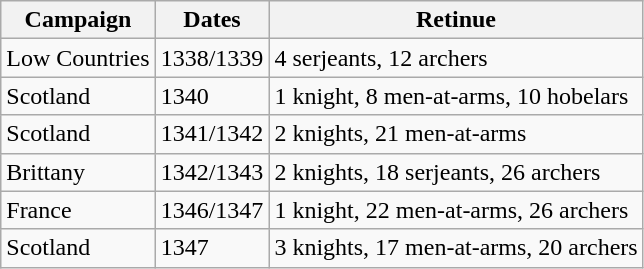<table class="wikitable">
<tr>
<th>Campaign</th>
<th>Dates</th>
<th>Retinue</th>
</tr>
<tr>
<td>Low Countries</td>
<td>1338/1339</td>
<td>4 serjeants, 12 archers</td>
</tr>
<tr>
<td>Scotland</td>
<td>1340</td>
<td>1 knight, 8 men-at-arms, 10 hobelars</td>
</tr>
<tr>
<td>Scotland</td>
<td>1341/1342</td>
<td>2 knights, 21 men-at-arms</td>
</tr>
<tr>
<td>Brittany</td>
<td>1342/1343</td>
<td>2 knights, 18 serjeants, 26 archers</td>
</tr>
<tr>
<td>France</td>
<td>1346/1347</td>
<td>1 knight, 22 men-at-arms, 26 archers</td>
</tr>
<tr>
<td>Scotland</td>
<td>1347</td>
<td>3 knights, 17 men-at-arms, 20 archers</td>
</tr>
</table>
